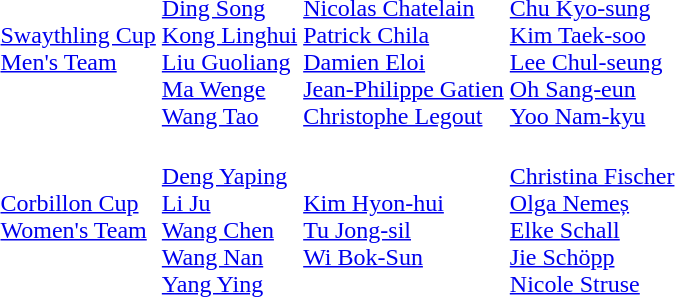<table>
<tr>
<td><a href='#'>Swaythling Cup<br>Men's Team</a></td>
<td><br><a href='#'>Ding Song</a><br><a href='#'>Kong Linghui</a><br><a href='#'>Liu Guoliang</a><br><a href='#'>Ma Wenge</a><br><a href='#'>Wang Tao</a></td>
<td><br><a href='#'>Nicolas Chatelain</a><br><a href='#'>Patrick Chila</a><br><a href='#'>Damien Eloi</a><br><a href='#'>Jean-Philippe Gatien</a><br><a href='#'>Christophe Legout</a></td>
<td><br><a href='#'>Chu Kyo-sung</a><br><a href='#'>Kim Taek-soo</a><br><a href='#'>Lee Chul-seung</a><br><a href='#'>Oh Sang-eun</a><br><a href='#'>Yoo Nam-kyu</a></td>
</tr>
<tr>
<td><a href='#'>Corbillon Cup<br>Women's Team</a></td>
<td><br><a href='#'>Deng Yaping</a><br><a href='#'>Li Ju</a><br><a href='#'>Wang Chen</a><br><a href='#'>Wang Nan</a><br><a href='#'>Yang Ying</a></td>
<td><br><a href='#'>Kim Hyon-hui</a><br><a href='#'>Tu Jong-sil</a><br><a href='#'>Wi Bok-Sun</a></td>
<td><br><a href='#'>Christina Fischer</a><br><a href='#'>Olga Nemeș</a><br><a href='#'>Elke Schall</a><br><a href='#'>Jie Schöpp</a><br><a href='#'>Nicole Struse</a></td>
</tr>
</table>
